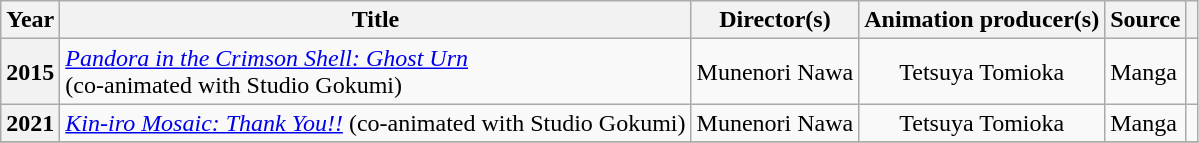<table class="wikitable sortable plainrowheaders">
<tr>
<th scope="col" class="unsortable" width=10>Year</th>
<th scope="col">Title</th>
<th scope="col">Director(s)</th>
<th scope="col">Animation producer(s)</th>
<th scope="col">Source</th>
<th scope="col" class="unsortable"></th>
</tr>
<tr>
<th scope="row">2015</th>
<td><em><a href='#'>Pandora in the Crimson Shell: Ghost Urn</a></em><br>(co-animated with Studio Gokumi)</td>
<td style=text-align:center>Munenori Nawa</td>
<td style=text-align:center>Tetsuya Tomioka</td>
<td>Manga</td>
<td></td>
</tr>
<tr>
<th scope="row">2021</th>
<td><em><a href='#'>Kin-iro Mosaic: Thank You!!</a></em> (co-animated with Studio Gokumi)</td>
<td style=text-align:center>Munenori Nawa</td>
<td style=text-align:center>Tetsuya Tomioka</td>
<td>Manga</td>
<td></td>
</tr>
<tr>
</tr>
</table>
